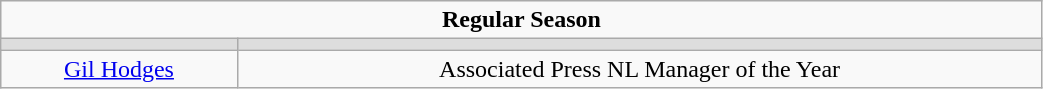<table class="wikitable" style="width:55%;">
<tr align="center">
<td colspan="10" style="text-align:center;"><strong>Regular Season</strong></td>
</tr>
<tr style="text-align:center; background:#ddd;">
<td></td>
<td></td>
</tr>
<tr align="center">
<td><a href='#'>Gil Hodges</a></td>
<td>Associated Press NL Manager of the Year</td>
</tr>
</table>
